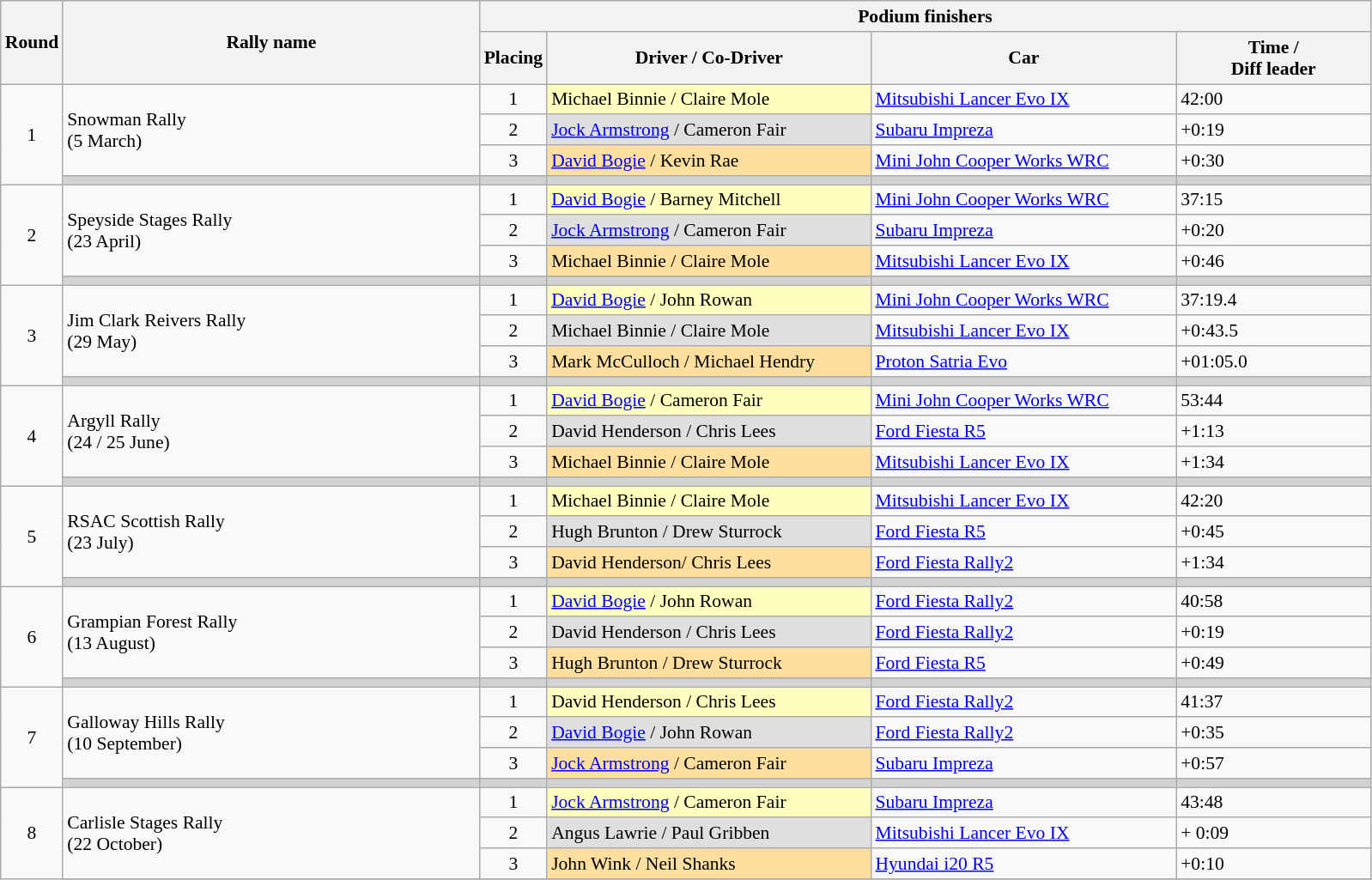<table class="wikitable" style="font-size:90%;">
<tr>
<th rowspan=2>Round</th>
<th style="width:22em" rowspan=2>Rally name</th>
<th colspan=4>Podium finishers</th>
</tr>
<tr>
<th>Placing</th>
<th style="width:17em">Driver / Co-Driver</th>
<th style="width:16em">Car</th>
<th style="width:10em">Time /<br>Diff leader<br></th>
</tr>
<tr>
<td rowspan=4 align=center>1</td>
<td rowspan=3>Snowman Rally<br>(5 March)</td>
<td align=center>1</td>
<td style="background:#ffffbf;">Michael Binnie / Claire Mole</td>
<td><a href='#'>Mitsubishi Lancer Evo IX</a></td>
<td>42:00</td>
</tr>
<tr>
<td align=center>2</td>
<td style="background:#dfdfdf;"><a href='#'>Jock Armstrong</a> / Cameron Fair</td>
<td><a href='#'>Subaru Impreza</a></td>
<td>+0:19</td>
</tr>
<tr>
<td align=center>3</td>
<td style="background:#ffdf9f;"><a href='#'>David Bogie</a> / Kevin Rae</td>
<td><a href='#'>Mini John Cooper Works WRC</a></td>
<td>+0:30</td>
</tr>
<tr style="background:lightgrey;">
<td></td>
<td></td>
<td></td>
<td></td>
<td></td>
</tr>
<tr>
<td rowspan=4 align=center>2</td>
<td rowspan=3>Speyside Stages Rally <br>(23 April)</td>
<td align=center>1</td>
<td style="background:#ffffbf;"><a href='#'>David Bogie</a> / Barney Mitchell</td>
<td><a href='#'>Mini John Cooper Works WRC</a></td>
<td>37:15</td>
</tr>
<tr>
<td align=center>2</td>
<td style="background:#dfdfdf;"><a href='#'>Jock Armstrong</a> / Cameron Fair</td>
<td><a href='#'>Subaru Impreza</a></td>
<td>+0:20</td>
</tr>
<tr>
<td align=center>3</td>
<td style="background:#ffdf9f;">Michael Binnie / Claire Mole</td>
<td><a href='#'>Mitsubishi Lancer Evo IX</a></td>
<td>+0:46</td>
</tr>
<tr style="background:lightgrey;">
<td></td>
<td></td>
<td></td>
<td></td>
<td></td>
</tr>
<tr>
<td rowspan=4 align=center>3</td>
<td rowspan=3>Jim Clark Reivers Rally <br>(29 May)</td>
<td align=center>1</td>
<td style="background:#ffffbf;"><a href='#'>David Bogie</a> / John Rowan</td>
<td><a href='#'>Mini John Cooper Works WRC</a></td>
<td>37:19.4</td>
</tr>
<tr>
<td align=center>2</td>
<td style="background:#dfdfdf;">Michael Binnie / Claire Mole</td>
<td><a href='#'>Mitsubishi Lancer Evo IX</a></td>
<td>+0:43.5</td>
</tr>
<tr>
<td align=center>3</td>
<td style="background:#ffdf9f;">Mark McCulloch / Michael Hendry</td>
<td><a href='#'>Proton Satria Evo</a></td>
<td>+01:05.0</td>
</tr>
<tr style="background:lightgrey;">
<td></td>
<td></td>
<td></td>
<td></td>
<td></td>
</tr>
<tr>
<td rowspan=4 align=center>4</td>
<td rowspan=3>Argyll Rally <br>(24 / 25 June)</td>
<td align=center>1</td>
<td style="background:#ffffbf;"><a href='#'>David Bogie</a> / Cameron Fair</td>
<td><a href='#'>Mini John Cooper Works WRC</a></td>
<td>53:44</td>
</tr>
<tr>
<td align=center>2</td>
<td style="background:#dfdfdf;">David Henderson / Chris Lees</td>
<td><a href='#'>Ford Fiesta R5</a></td>
<td>+1:13</td>
</tr>
<tr>
<td align=center>3</td>
<td style="background:#ffdf9f;">Michael Binnie / Claire Mole</td>
<td><a href='#'>Mitsubishi Lancer Evo IX</a></td>
<td>+1:34</td>
</tr>
<tr style="background:lightgrey;">
<td></td>
<td></td>
<td></td>
<td></td>
<td></td>
</tr>
<tr>
<td rowspan=4 align=center>5</td>
<td rowspan=3>RSAC Scottish Rally <br>(23 July)</td>
<td align=center>1</td>
<td style="background:#ffffbf;">Michael Binnie / Claire Mole</td>
<td><a href='#'>Mitsubishi Lancer Evo IX</a></td>
<td>42:20</td>
</tr>
<tr>
<td align=center>2</td>
<td style="background:#dfdfdf;">Hugh Brunton / Drew Sturrock</td>
<td><a href='#'>Ford Fiesta R5</a></td>
<td>+0:45</td>
</tr>
<tr>
<td align=center>3</td>
<td style="background:#ffdf9f;">David Henderson/ Chris Lees</td>
<td><a href='#'>Ford Fiesta Rally2</a></td>
<td>+1:34</td>
</tr>
<tr style="background:lightgrey;">
<td></td>
<td></td>
<td></td>
<td></td>
<td></td>
</tr>
<tr>
<td rowspan=4 align=center>6</td>
<td rowspan=3>Grampian Forest Rally <br>(13 August)</td>
<td align=center>1</td>
<td style="background:#ffffbf;"><a href='#'>David Bogie</a> / John Rowan</td>
<td><a href='#'>Ford Fiesta Rally2</a></td>
<td>40:58</td>
</tr>
<tr>
<td align=center>2</td>
<td style="background:#dfdfdf;">David Henderson / Chris Lees</td>
<td><a href='#'>Ford Fiesta Rally2</a></td>
<td>+0:19</td>
</tr>
<tr>
<td align=center>3</td>
<td style="background:#ffdf9f;">Hugh Brunton / Drew Sturrock</td>
<td><a href='#'>Ford Fiesta R5</a></td>
<td>+0:49</td>
</tr>
<tr style="background:lightgrey;">
<td></td>
<td></td>
<td></td>
<td></td>
<td></td>
</tr>
<tr>
<td rowspan=4 align=center>7</td>
<td rowspan=3>Galloway Hills Rally<br>(10 September)</td>
<td align=center>1</td>
<td style="background:#ffffbf;">David Henderson / Chris Lees</td>
<td><a href='#'>Ford Fiesta Rally2</a></td>
<td>41:37</td>
</tr>
<tr>
<td align=center>2</td>
<td style="background:#dfdfdf;"><a href='#'>David Bogie</a> / John Rowan</td>
<td><a href='#'>Ford Fiesta Rally2</a></td>
<td>+0:35</td>
</tr>
<tr>
<td align=center>3</td>
<td style="background:#ffdf9f;"><a href='#'>Jock Armstrong</a> / Cameron Fair</td>
<td><a href='#'>Subaru Impreza</a></td>
<td>+0:57</td>
</tr>
<tr style="background:lightgrey;">
<td></td>
<td></td>
<td></td>
<td></td>
<td></td>
</tr>
<tr>
<td rowspan=4 align=center>8</td>
<td rowspan=3>Carlisle Stages Rally<br>(22 October)</td>
<td align=center>1</td>
<td style="background:#ffffbf;"><a href='#'>Jock Armstrong</a> / Cameron Fair</td>
<td><a href='#'>Subaru Impreza</a></td>
<td>43:48</td>
</tr>
<tr>
<td align=center>2</td>
<td style="background:#dfdfdf;">Angus Lawrie / Paul Gribben</td>
<td><a href='#'>Mitsubishi Lancer Evo IX</a></td>
<td>+ 0:09</td>
</tr>
<tr>
<td align=center>3</td>
<td style="background:#ffdf9f;">John Wink / Neil Shanks</td>
<td><a href='#'>Hyundai i20 R5</a></td>
<td>+0:10</td>
</tr>
<tr>
</tr>
</table>
